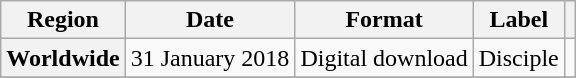<table class="wikitable plainrowheaders">
<tr>
<th>Region</th>
<th>Date</th>
<th>Format</th>
<th>Label</th>
<th></th>
</tr>
<tr>
<th scope="row" rowspan="1">Worldwide</th>
<td>31 January 2018</td>
<td>Digital download</td>
<td>Disciple</td>
<td></td>
</tr>
<tr>
</tr>
</table>
